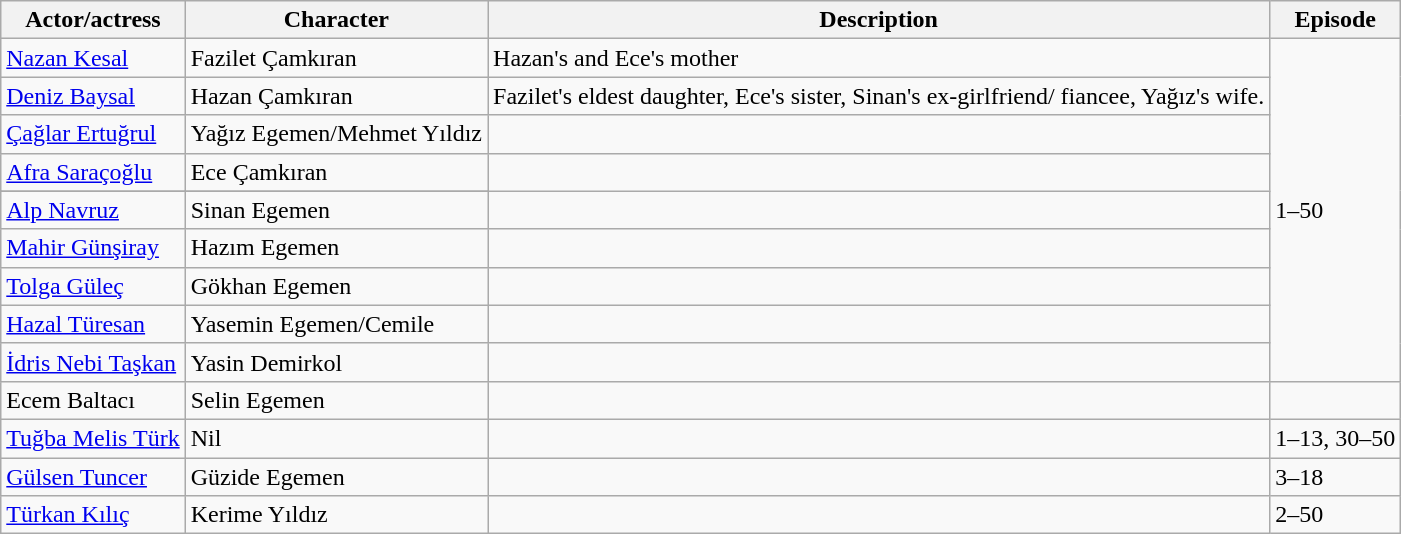<table class="wikitable">
<tr>
<th>Actor/actress</th>
<th>Character</th>
<th>Description</th>
<th>Episode</th>
</tr>
<tr>
<td><a href='#'>Nazan Kesal</a></td>
<td>Fazilet Çamkıran</td>
<td>Hazan's and Ece's mother</td>
<td rowspan="10">1–50</td>
</tr>
<tr>
<td><a href='#'>Deniz Baysal</a></td>
<td>Hazan Çamkıran</td>
<td>Fazilet's eldest daughter, Ece's sister, Sinan's ex-girlfriend/ fiancee, Yağız's wife.</td>
</tr>
<tr>
<td><a href='#'>Çağlar Ertuğrul</a></td>
<td>Yağız Egemen/Mehmet Yıldız</td>
<td></td>
</tr>
<tr>
<td><a href='#'>Afra Saraçoğlu</a></td>
<td>Ece Çamkıran</td>
</tr>
<tr>
</tr>
<tr>
<td><a href='#'>Alp Navruz</a></td>
<td>Sinan Egemen</td>
<td></td>
</tr>
<tr>
<td><a href='#'>Mahir Günşiray</a></td>
<td>Hazım Egemen</td>
<td></td>
</tr>
<tr>
<td><a href='#'>Tolga Güleç</a></td>
<td>Gökhan Egemen</td>
<td></td>
</tr>
<tr>
<td><a href='#'>Hazal Türesan</a></td>
<td>Yasemin Egemen/Cemile</td>
<td></td>
</tr>
<tr>
<td><a href='#'>İdris Nebi Taşkan</a></td>
<td>Yasin Demirkol</td>
<td></td>
</tr>
<tr>
<td>Ecem Baltacı</td>
<td>Selin Egemen</td>
<td></td>
</tr>
<tr>
<td><a href='#'>Tuğba Melis Türk</a></td>
<td>Nil</td>
<td></td>
<td>1–13, 30–50</td>
</tr>
<tr>
<td><a href='#'>Gülsen Tuncer</a></td>
<td>Güzide Egemen</td>
<td></td>
<td>3–18</td>
</tr>
<tr>
<td><a href='#'>Türkan Kılıç</a></td>
<td>Kerime Yıldız</td>
<td></td>
<td>2–50</td>
</tr>
</table>
